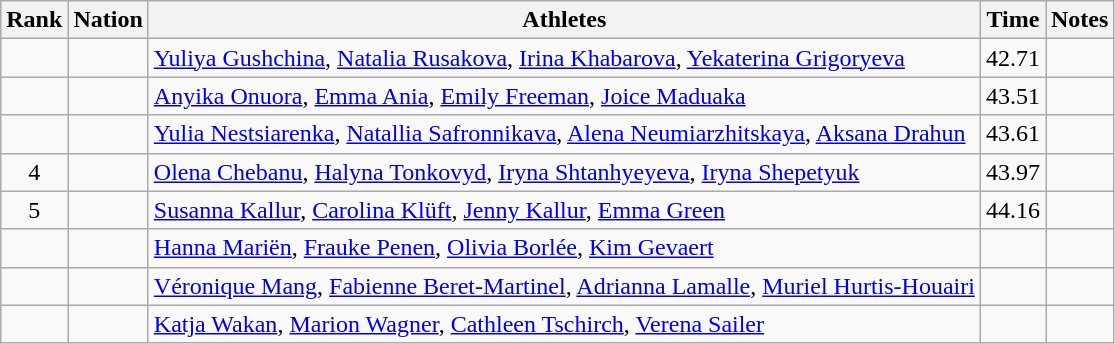<table class="wikitable sortable" style="text-align:center">
<tr>
<th>Rank</th>
<th>Nation</th>
<th>Athletes</th>
<th>Time</th>
<th>Notes</th>
</tr>
<tr>
<td></td>
<td align=left></td>
<td align=left><a href='#'>Yuliya Gushchina</a>, <a href='#'>Natalia Rusakova</a>, <a href='#'>Irina Khabarova</a>, <a href='#'>Yekaterina Grigoryeva</a></td>
<td>42.71</td>
<td></td>
</tr>
<tr>
<td></td>
<td align=left></td>
<td align=left><a href='#'>Anyika Onuora</a>, <a href='#'>Emma Ania</a>, <a href='#'>Emily Freeman</a>, <a href='#'>Joice Maduaka</a></td>
<td>43.51</td>
<td></td>
</tr>
<tr>
<td></td>
<td align=left></td>
<td align=left><a href='#'>Yulia Nestsiarenka</a>, <a href='#'>Natallia Safronnikava</a>, <a href='#'>Alena Neumiarzhitskaya</a>, <a href='#'>Aksana Drahun</a></td>
<td>43.61</td>
<td></td>
</tr>
<tr>
<td>4</td>
<td align=left></td>
<td align=left><a href='#'>Olena Chebanu</a>, <a href='#'>Halyna Tonkovyd</a>, <a href='#'>Iryna Shtanhyeyeva</a>, <a href='#'>Iryna Shepetyuk</a></td>
<td>43.97</td>
<td></td>
</tr>
<tr>
<td>5</td>
<td align=left></td>
<td align=left><a href='#'>Susanna Kallur</a>, <a href='#'>Carolina Klüft</a>, <a href='#'>Jenny Kallur</a>, <a href='#'>Emma Green</a></td>
<td>44.16</td>
<td></td>
</tr>
<tr>
<td></td>
<td align=left></td>
<td align=left><a href='#'>Hanna Mariën</a>, <a href='#'>Frauke Penen</a>, <a href='#'>Olivia Borlée</a>, <a href='#'>Kim Gevaert</a></td>
<td></td>
<td></td>
</tr>
<tr>
<td></td>
<td align=left></td>
<td align=left><a href='#'>Véronique Mang</a>, <a href='#'>Fabienne Beret-Martinel</a>, <a href='#'>Adrianna Lamalle</a>, <a href='#'>Muriel Hurtis-Houairi</a></td>
<td></td>
<td></td>
</tr>
<tr>
<td></td>
<td align=left></td>
<td align=left><a href='#'>Katja Wakan</a>, <a href='#'>Marion Wagner</a>, <a href='#'>Cathleen Tschirch</a>, <a href='#'>Verena Sailer</a></td>
<td></td>
<td></td>
</tr>
</table>
